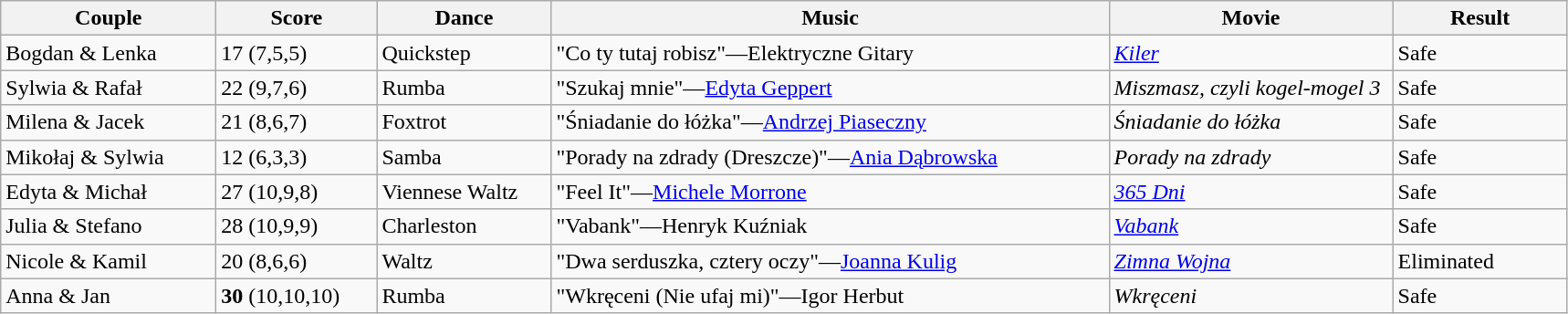<table class="wikitable">
<tr>
<th style="width:150px;">Couple</th>
<th style="width:110px;">Score</th>
<th style="width:120px;">Dance</th>
<th style="width:400px;">Music</th>
<th style="width:200px;">Movie</th>
<th style="width:120px;">Result</th>
</tr>
<tr>
<td>Bogdan & Lenka</td>
<td>17 (7,5,5)</td>
<td>Quickstep</td>
<td>"Co ty tutaj robisz"—Elektryczne Gitary</td>
<td><em><a href='#'>Kiler</a></em></td>
<td>Safe</td>
</tr>
<tr>
<td>Sylwia & Rafał</td>
<td>22 (9,7,6)</td>
<td>Rumba</td>
<td>"Szukaj mnie"—<a href='#'>Edyta Geppert</a></td>
<td><em>Miszmasz, czyli kogel-mogel 3</em></td>
<td>Safe</td>
</tr>
<tr>
<td>Milena & Jacek</td>
<td>21 (8,6,7)</td>
<td>Foxtrot</td>
<td>"Śniadanie do łóżka"—<a href='#'>Andrzej Piaseczny</a></td>
<td><em>Śniadanie do łóżka</em></td>
<td>Safe</td>
</tr>
<tr>
<td>Mikołaj & Sylwia</td>
<td>12 (6,3,3)</td>
<td>Samba</td>
<td>"Porady na zdrady (Dreszcze)"—<a href='#'>Ania Dąbrowska</a></td>
<td><em>Porady na zdrady</em></td>
<td>Safe</td>
</tr>
<tr>
<td>Edyta & Michał</td>
<td>27 (10,9,8)</td>
<td>Viennese Waltz</td>
<td>"Feel It"—<a href='#'>Michele Morrone</a></td>
<td><em><a href='#'>365 Dni</a></em></td>
<td>Safe</td>
</tr>
<tr>
<td>Julia & Stefano</td>
<td>28 (10,9,9)</td>
<td>Charleston</td>
<td>"Vabank"—Henryk Kuźniak</td>
<td><em><a href='#'>Vabank</a></em></td>
<td>Safe</td>
</tr>
<tr>
<td>Nicole & Kamil</td>
<td>20 (8,6,6)</td>
<td>Waltz</td>
<td>"Dwa serduszka, cztery oczy"—<a href='#'>Joanna Kulig</a></td>
<td><em><a href='#'>Zimna Wojna</a></em></td>
<td>Eliminated</td>
</tr>
<tr>
<td>Anna & Jan</td>
<td><strong>30</strong> (10,10,10)</td>
<td>Rumba</td>
<td>"Wkręceni (Nie ufaj mi)"—Igor Herbut</td>
<td><em>Wkręceni</em></td>
<td>Safe</td>
</tr>
</table>
